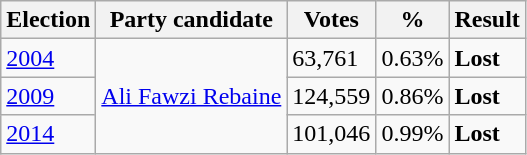<table class="wikitable">
<tr>
<th><strong>Election</strong></th>
<th>Party candidate</th>
<th><strong>Votes</strong></th>
<th><strong>%</strong></th>
<th>Result</th>
</tr>
<tr>
<td><a href='#'>2004</a></td>
<td rowspan="3"><a href='#'>Ali Fawzi Rebaine</a></td>
<td>63,761</td>
<td>0.63%</td>
<td><strong>Lost</strong> </td>
</tr>
<tr>
<td><a href='#'>2009</a></td>
<td>124,559</td>
<td>0.86%</td>
<td><strong>Lost</strong> </td>
</tr>
<tr>
<td><a href='#'>2014</a></td>
<td>101,046</td>
<td>0.99%</td>
<td><strong>Lost</strong> </td>
</tr>
</table>
